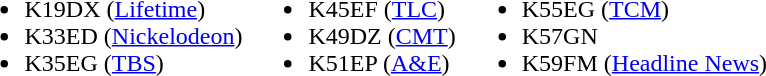<table>
<tr ---- valign="top">
<td><br><ul><li>K19DX (<a href='#'>Lifetime</a>)</li><li>K33ED (<a href='#'>Nickelodeon</a>)</li><li>K35EG (<a href='#'>TBS</a>)</li></ul></td>
<td><br><ul><li>K45EF (<a href='#'>TLC</a>)</li><li>K49DZ (<a href='#'>CMT</a>)</li><li>K51EP (<a href='#'>A&E</a>)</li></ul></td>
<td><br><ul><li>K55EG (<a href='#'>TCM</a>)</li><li>K57GN</li><li>K59FM (<a href='#'>Headline News</a>)</li></ul></td>
</tr>
</table>
